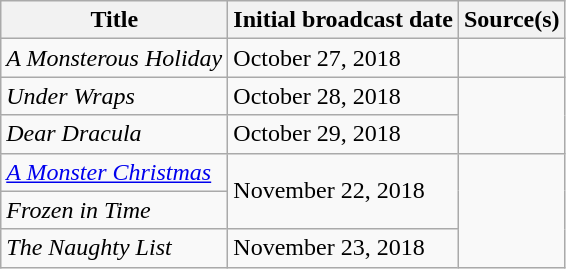<table class="wikitable sortable">
<tr>
<th>Title</th>
<th>Initial broadcast date</th>
<th>Source(s)</th>
</tr>
<tr>
<td><em>A Monsterous Holiday</em></td>
<td>October 27, 2018</td>
<td></td>
</tr>
<tr>
<td><em>Under Wraps</em></td>
<td>October 28, 2018</td>
<td rowspan="2"></td>
</tr>
<tr>
<td><em>Dear Dracula</em></td>
<td>October 29, 2018</td>
</tr>
<tr>
<td><em><a href='#'>A Monster Christmas</a></em></td>
<td rowspan=2>November 22, 2018</td>
<td rowspan="3"></td>
</tr>
<tr>
<td><em>Frozen in Time</em></td>
</tr>
<tr>
<td><em>The Naughty List</em></td>
<td>November 23, 2018</td>
</tr>
</table>
